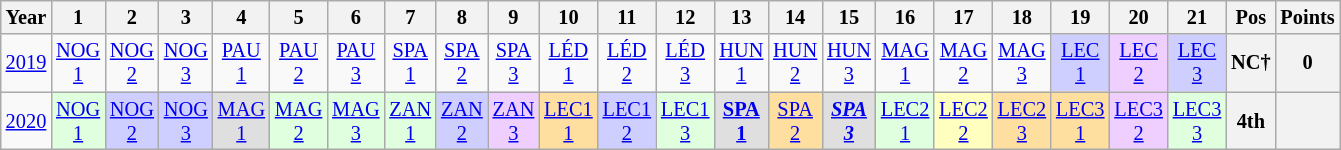<table class="wikitable" style="text-align:center; font-size:85%;">
<tr>
<th>Year</th>
<th>1</th>
<th>2</th>
<th>3</th>
<th>4</th>
<th>5</th>
<th>6</th>
<th>7</th>
<th>8</th>
<th>9</th>
<th>10</th>
<th>11</th>
<th>12</th>
<th>13</th>
<th>14</th>
<th>15</th>
<th>16</th>
<th>17</th>
<th>18</th>
<th>19</th>
<th>20</th>
<th>21</th>
<th>Pos</th>
<th>Points</th>
</tr>
<tr>
<td><a href='#'>2019</a></td>
<td><a href='#'>NOG<br>1</a></td>
<td><a href='#'>NOG<br>2</a></td>
<td><a href='#'>NOG<br>3</a></td>
<td><a href='#'>PAU<br>1</a></td>
<td><a href='#'>PAU<br>2</a></td>
<td><a href='#'>PAU<br>3</a></td>
<td><a href='#'>SPA<br>1</a></td>
<td><a href='#'>SPA<br>2</a></td>
<td><a href='#'>SPA<br>3</a></td>
<td><a href='#'>LÉD<br>1</a></td>
<td><a href='#'>LÉD<br>2</a></td>
<td><a href='#'>LÉD<br>3</a></td>
<td><a href='#'>HUN<br>1</a></td>
<td><a href='#'>HUN<br>2</a></td>
<td><a href='#'>HUN<br>3</a></td>
<td><a href='#'>MAG<br>1</a></td>
<td><a href='#'>MAG<br>2</a></td>
<td><a href='#'>MAG<br>3</a></td>
<td style="background:#CFCFFF;"><a href='#'>LEC<br>1</a><br></td>
<td style="background:#EFCFFF;"><a href='#'>LEC<br>2</a><br></td>
<td style="background:#CFCFFF;"><a href='#'>LEC<br>3</a><br></td>
<th>NC†</th>
<th>0</th>
</tr>
<tr>
<td><a href='#'>2020</a></td>
<td style="background:#DFFFDF;"><a href='#'>NOG<br>1</a><br></td>
<td style="background:#CFCFFF;"><a href='#'>NOG<br>2</a><br></td>
<td style="background:#CFCFFF;"><a href='#'>NOG<br>3</a><br></td>
<td style="background:#DFDFDF;"><a href='#'>MAG<br>1</a><br></td>
<td style="background:#DFFFDF;"><a href='#'>MAG<br>2</a><br></td>
<td style="background:#DFFFDF;"><a href='#'>MAG<br>3</a><br></td>
<td style="background:#DFFFDF;"><a href='#'>ZAN<br>1</a><br></td>
<td style="background:#CFCFFF;"><a href='#'>ZAN<br>2</a><br></td>
<td style="background:#EFCFFF;"><a href='#'>ZAN<br>3</a><br></td>
<td style="background:#FFDF9F;"><a href='#'>LEC1<br>1</a><br></td>
<td style="background:#CFCFFF;"><a href='#'>LEC1<br>2</a><br></td>
<td style="background:#DFFFDF;"><a href='#'>LEC1<br>3</a><br></td>
<td style="background:#DFDFDF;"><strong><a href='#'>SPA<br>1</a></strong><br></td>
<td style="background:#FFDF9F;"><a href='#'>SPA<br>2</a><br></td>
<td style="background:#DFDFDF;"><strong><em><a href='#'>SPA<br>3</a></em></strong><br></td>
<td style="background:#DFFFDF;"><a href='#'>LEC2<br>1</a><br></td>
<td style="background:#FFFFBF;"><a href='#'>LEC2<br>2</a><br></td>
<td style="background:#FFDF9F;"><a href='#'>LEC2<br>3</a><br></td>
<td style="background:#FFDF9F;"><a href='#'>LEC3<br>1</a><br></td>
<td style="background:#EFCFFF;"><a href='#'>LEC3<br>2</a><br></td>
<td style="background:#DFFFDF;"><a href='#'>LEC3<br>3</a><br></td>
<th>4th</th>
<th></th>
</tr>
</table>
